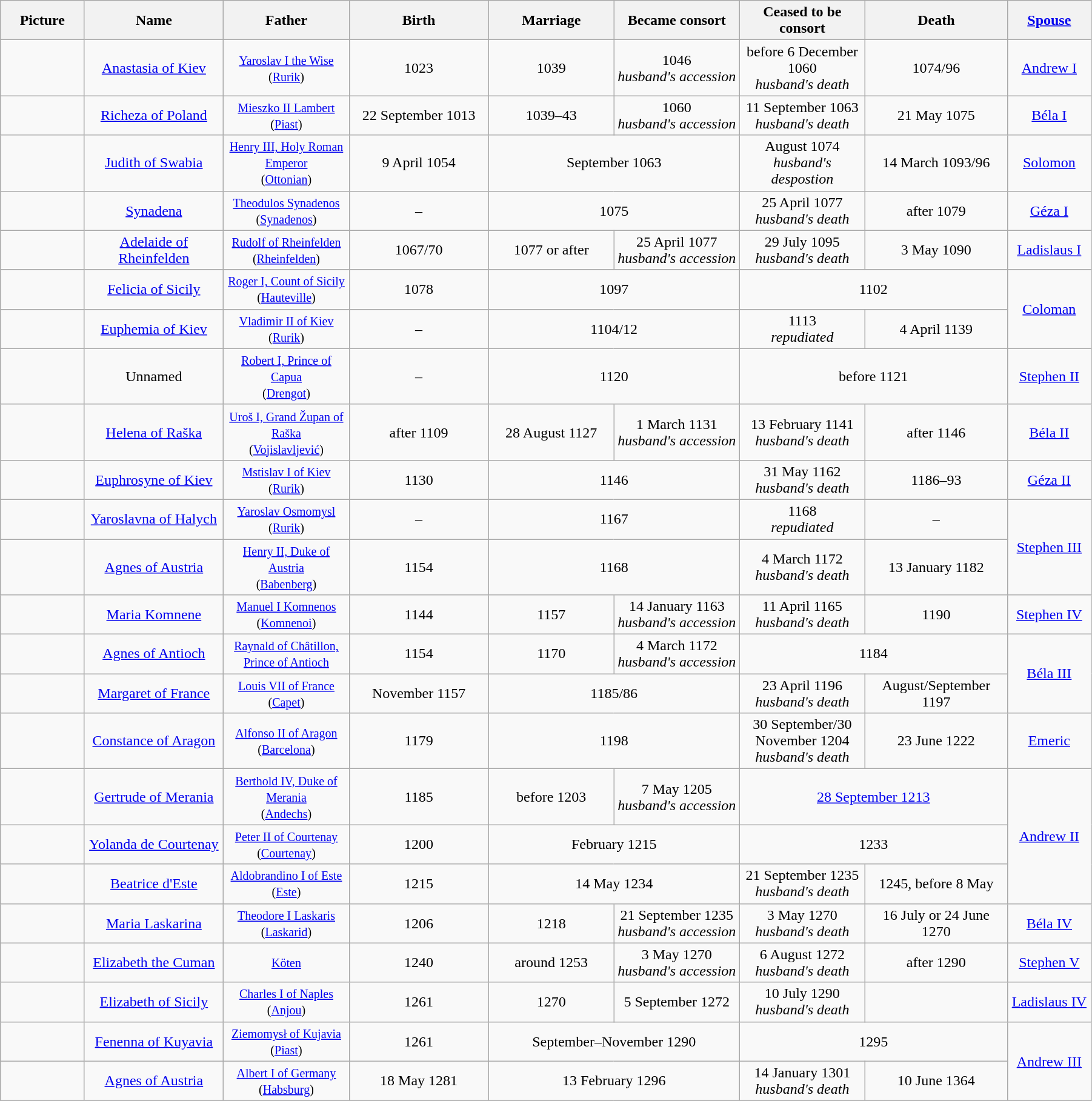<table width=95% class="wikitable">
<tr>
<th width = "6%">Picture</th>
<th width = "10%">Name</th>
<th width = "9%">Father</th>
<th width = "10%">Birth</th>
<th width = "9%">Marriage</th>
<th width = "9%">Became consort</th>
<th width = "9%">Ceased to be consort</th>
<th width = "9%">Death</th>
<th width = "6%"><a href='#'>Spouse</a></th>
</tr>
<tr>
<td style="text-align:center"></td>
<td style="text-align:center"><a href='#'>Anastasia of Kiev</a></td>
<td style="text-align:center"><small><a href='#'>Yaroslav I the Wise</a><br>(<a href='#'>Rurik</a>)</small></td>
<td style="text-align:center">1023</td>
<td style="text-align:center">1039</td>
<td style="text-align:center">1046<br><em>husband's accession</em></td>
<td style="text-align:center">before 6 December 1060<br><em>husband's death</em></td>
<td style="text-align:center">1074/96</td>
<td style="text-align:center"><a href='#'>Andrew I</a></td>
</tr>
<tr>
<td style="text-align:center"></td>
<td style="text-align:center"><a href='#'>Richeza of Poland</a></td>
<td style="text-align:center"><small><a href='#'>Mieszko II Lambert</a><br> (<a href='#'>Piast</a>)</small></td>
<td style="text-align:center">22 September 1013</td>
<td style="text-align:center">1039–43</td>
<td style="text-align:center">1060<br><em>husband's accession</em></td>
<td style="text-align:center">11 September 1063<br><em>husband's death</em></td>
<td style="text-align:center">21 May 1075</td>
<td style="text-align:center"><a href='#'>Béla I</a></td>
</tr>
<tr>
<td style="text-align:center"></td>
<td style="text-align:center"><a href='#'>Judith of Swabia</a></td>
<td style="text-align:center"><small><a href='#'>Henry III, Holy Roman Emperor</a><br>(<a href='#'>Ottonian</a>)</small></td>
<td style="text-align:center">9 April 1054</td>
<td style="text-align:center" colspan="2">September 1063</td>
<td style="text-align:center">August 1074<br><em>husband's despostion</em></td>
<td style="text-align:center">14 March 1093/96</td>
<td style="text-align:center"><a href='#'>Solomon</a></td>
</tr>
<tr>
<td style="text-align:center"></td>
<td style="text-align:center"><a href='#'>Synadena</a></td>
<td style="text-align:center"><small><a href='#'>Theodulos Synadenos</a></small><br><small>(<a href='#'>Synadenos</a>)</small></td>
<td style="text-align:center">–</td>
<td style="text-align:center" colspan="2">1075</td>
<td style="text-align:center">25 April 1077<br><em>husband's death</em></td>
<td style="text-align:center">after 1079</td>
<td style="text-align:center"><a href='#'>Géza I</a></td>
</tr>
<tr>
<td style="text-align:center"></td>
<td style="text-align:center"><a href='#'>Adelaide of Rheinfelden</a></td>
<td style="text-align:center"><small><a href='#'>Rudolf of Rheinfelden</a><br>(<a href='#'>Rheinfelden</a>)</small></td>
<td style="text-align:center">1067/70</td>
<td style="text-align:center">1077 or after</td>
<td style="text-align:center">25 April 1077<br> <em>husband's accession</em></td>
<td style="text-align:center">29 July 1095<br><em>husband's death</em></td>
<td style="text-align:center">3 May 1090</td>
<td style="text-align:center"><a href='#'>Ladislaus I</a></td>
</tr>
<tr>
<td style="text-align:center"></td>
<td style="text-align:center"><a href='#'>Felicia of Sicily</a></td>
<td style="text-align:center"><small><a href='#'>Roger I, Count of Sicily</a><br>(<a href='#'>Hauteville</a>)</small></td>
<td style="text-align:center">1078</td>
<td style="text-align:center" colspan="2">1097</td>
<td style="text-align:center" colspan="2">1102</td>
<td style="text-align:center" rowspan="2"><a href='#'>Coloman</a></td>
</tr>
<tr>
<td style="text-align:center"></td>
<td style="text-align:center"><a href='#'>Euphemia of Kiev</a></td>
<td style="text-align:center"><small><a href='#'>Vladimir II of Kiev</a><br>(<a href='#'>Rurik</a>)</small></td>
<td style="text-align:center">–</td>
<td style="text-align:center" colspan="2">1104/12</td>
<td style="text-align:center">1113<br><em>repudiated</em></td>
<td style="text-align:center">4 April 1139</td>
</tr>
<tr>
<td style="text-align:center"></td>
<td style="text-align:center">Unnamed</td>
<td style="text-align:center"><small><a href='#'>Robert I, Prince of Capua</a><br>(<a href='#'>Drengot</a>)</small></td>
<td style="text-align:center">–</td>
<td style="text-align:center" colspan="2">1120</td>
<td style="text-align:center" colspan="2">before 1121</td>
<td style="text-align:center"><a href='#'>Stephen II</a></td>
</tr>
<tr>
<td style="text-align:center"></td>
<td style="text-align:center"><a href='#'>Helena of Raška</a></td>
<td style="text-align:center"><small><a href='#'>Uroš I, Grand Župan of Raška</a><br> (<a href='#'>Vojislavljević</a>)</small></td>
<td style="text-align:center">after 1109</td>
<td style="text-align:center">28 August 1127</td>
<td style="text-align:center">1 March 1131<br> <em>husband's accession</em></td>
<td style="text-align:center">13 February 1141<br><em>husband's death</em></td>
<td style="text-align:center">after 1146</td>
<td style="text-align:center"><a href='#'>Béla II</a></td>
</tr>
<tr>
<td style="text-align:center"></td>
<td style="text-align:center"><a href='#'>Euphrosyne of Kiev</a></td>
<td style="text-align:center"><small><a href='#'>Mstislav I of Kiev</a><br>(<a href='#'>Rurik</a>)</small></td>
<td style="text-align:center">1130</td>
<td style="text-align:center" colspan="2">1146</td>
<td style="text-align:center">31 May 1162<br><em>husband's death</em></td>
<td style="text-align:center">1186–93</td>
<td style="text-align:center"><a href='#'>Géza II</a></td>
</tr>
<tr>
<td style="text-align:center"></td>
<td style="text-align:center"><a href='#'>Yaroslavna of Halych</a></td>
<td style="text-align:center"><small><a href='#'>Yaroslav Osmomysl</a><br>(<a href='#'>Rurik</a>)</small></td>
<td style="text-align:center">–</td>
<td style="text-align:center" colspan="2">1167</td>
<td style="text-align:center">1168<br><em>repudiated</em></td>
<td style="text-align:center">–</td>
<td style="text-align:center" rowspan="2"><a href='#'>Stephen III</a></td>
</tr>
<tr>
<td style="text-align:center"></td>
<td style="text-align:center"><a href='#'>Agnes of Austria</a></td>
<td style="text-align:center"><small><a href='#'>Henry II, Duke of Austria</a><br> (<a href='#'>Babenberg</a>)</small></td>
<td style="text-align:center">1154</td>
<td style="text-align:center" colspan="2">1168</td>
<td style="text-align:center">4 March 1172<br><em>husband's death</em></td>
<td style="text-align:center">13 January 1182</td>
</tr>
<tr>
<td style="text-align:center"></td>
<td style="text-align:center"><a href='#'>Maria Komnene</a></td>
<td style="text-align:center"><small><a href='#'>Manuel I Komnenos</a><br>(<a href='#'>Komnenoi</a>)</small></td>
<td style="text-align:center">1144</td>
<td style="text-align:center">1157</td>
<td style="text-align:center">14 January 1163<br> <em>husband's accession</em></td>
<td style="text-align:center">11 April 1165<br><em>husband's death</em></td>
<td style="text-align:center">1190</td>
<td style="text-align:center"><a href='#'>Stephen IV</a></td>
</tr>
<tr>
<td style="text-align:center"></td>
<td style="text-align:center"><a href='#'>Agnes of Antioch</a></td>
<td style="text-align:center"><small><a href='#'>Raynald of Châtillon, Prince of Antioch</a></small></td>
<td style="text-align:center">1154</td>
<td style="text-align:center">1170</td>
<td style="text-align:center">4 March 1172<br> <em>husband's accession</em></td>
<td style="text-align:center" colspan="2">1184</td>
<td style="text-align:center" rowspan="2"><a href='#'>Béla III</a></td>
</tr>
<tr>
<td style="text-align:center"></td>
<td style="text-align:center"><a href='#'>Margaret of France</a></td>
<td style="text-align:center"><small><a href='#'>Louis VII of France</a><br> (<a href='#'>Capet</a>)</small></td>
<td style="text-align:center">November 1157</td>
<td style="text-align:center" colspan="2">1185/86</td>
<td style="text-align:center">23 April 1196<br><em>husband's death</em></td>
<td style="text-align:center">August/September 1197</td>
</tr>
<tr>
<td style="text-align:center"></td>
<td style="text-align:center"><a href='#'>Constance of Aragon</a></td>
<td style="text-align:center"><small><a href='#'>Alfonso II of Aragon</a><br>(<a href='#'>Barcelona</a>)</small></td>
<td style="text-align:center">1179</td>
<td style="text-align:center" colspan="2">1198</td>
<td style="text-align:center">30 September/30 November 1204<br><em>husband's death</em></td>
<td style="text-align:center">23 June 1222</td>
<td style="text-align:center"><a href='#'>Emeric</a></td>
</tr>
<tr>
<td style="text-align:center"></td>
<td style="text-align:center"><a href='#'>Gertrude of Merania</a></td>
<td style="text-align:center"><small><a href='#'>Berthold IV, Duke of Merania</a><br>(<a href='#'>Andechs</a>)</small></td>
<td style="text-align:center">1185</td>
<td style="text-align:center">before 1203</td>
<td style="text-align:center">7 May 1205<br> <em>husband's accession</em></td>
<td style="text-align:center" colspan="2"><a href='#'>28 September 1213</a></td>
<td style="text-align:center" rowspan="3"><a href='#'>Andrew II</a></td>
</tr>
<tr>
<td style="text-align:center"></td>
<td style="text-align:center"><a href='#'>Yolanda de Courtenay</a></td>
<td style="text-align:center"><small><a href='#'>Peter II of Courtenay</a><br> (<a href='#'>Courtenay</a>)</small></td>
<td style="text-align:center">1200</td>
<td style="text-align:center" colspan="2">February 1215</td>
<td style="text-align:center" colspan="2">1233</td>
</tr>
<tr>
<td style="text-align:center"></td>
<td style="text-align:center"><a href='#'>Beatrice d'Este</a></td>
<td style="text-align:center"><small><a href='#'>Aldobrandino I of Este</a><br>(<a href='#'>Este</a>)</small></td>
<td style="text-align:center">1215</td>
<td style="text-align:center" colspan="2">14 May 1234</td>
<td style="text-align:center">21 September 1235<br><em>husband's death</em></td>
<td style="text-align:center">1245, before 8 May</td>
</tr>
<tr>
<td style="text-align:center"></td>
<td style="text-align:center"><a href='#'>Maria Laskarina</a></td>
<td style="text-align:center"><small><a href='#'>Theodore I Laskaris</a><br>(<a href='#'>Laskarid</a>)</small></td>
<td style="text-align:center">1206</td>
<td style="text-align:center">1218</td>
<td style="text-align:center">21 September 1235<br><em>husband's accession</em></td>
<td style="text-align:center">3 May 1270<br><em>husband's death</em></td>
<td style="text-align:center">16 July or 24 June 1270</td>
<td style="text-align:center"><a href='#'>Béla IV</a></td>
</tr>
<tr>
<td style="text-align:center"></td>
<td style="text-align:center"><a href='#'>Elizabeth the Cuman</a></td>
<td style="text-align:center"><small><a href='#'>Köten</a></small></td>
<td style="text-align:center">1240</td>
<td style="text-align:center">around 1253</td>
<td style="text-align:center">3 May 1270<br><em>husband's accession</em></td>
<td style="text-align:center">6 August 1272<br><em>husband's death</em></td>
<td style="text-align:center">after 1290</td>
<td style="text-align:center"><a href='#'>Stephen V</a></td>
</tr>
<tr>
<td style="text-align:center"></td>
<td style="text-align:center"><a href='#'>Elizabeth of Sicily</a></td>
<td style="text-align:center"><small><a href='#'>Charles I of Naples</a><br>(<a href='#'>Anjou</a>)</small></td>
<td style="text-align:center">1261</td>
<td style="text-align:center">1270</td>
<td style="text-align:center">5 September 1272</td>
<td style="text-align:center">10 July 1290<br><em>husband's death</em></td>
<td style="text-align:center"></td>
<td style="text-align:center"><a href='#'>Ladislaus IV</a></td>
</tr>
<tr>
<td style="text-align:center"></td>
<td style="text-align:center"><a href='#'>Fenenna of Kuyavia</a></td>
<td style="text-align:center"><small><a href='#'>Ziemomysł of Kujavia</a><br>(<a href='#'>Piast</a>)</small></td>
<td style="text-align:center">1261</td>
<td style="text-align:center" colspan="2">September–November 1290</td>
<td style="text-align:center" colspan="2">1295</td>
<td style="text-align:center" rowspan="2"><a href='#'>Andrew III</a></td>
</tr>
<tr>
<td style="text-align:center"></td>
<td style="text-align:center"><a href='#'>Agnes of Austria</a></td>
<td style="text-align:center"><small><a href='#'>Albert I of Germany</a><br>(<a href='#'>Habsburg</a>)</small></td>
<td style="text-align:center">18 May 1281</td>
<td style="text-align:center" colspan="2">13 February 1296</td>
<td style="text-align:center">14 January 1301<br><em>husband's death</em></td>
<td style="text-align:center">10 June 1364</td>
</tr>
<tr>
</tr>
</table>
